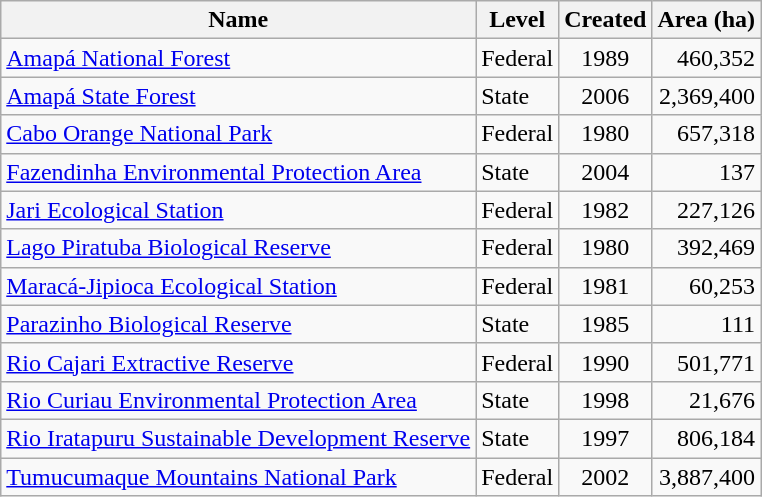<table class="wikitable sortable">
<tr>
<th>Name</th>
<th>Level</th>
<th>Created</th>
<th>Area (ha)</th>
</tr>
<tr>
<td><a href='#'>Amapá National Forest</a></td>
<td>Federal</td>
<td style="text-align:center;">1989</td>
<td style="text-align:right;">460,352</td>
</tr>
<tr>
<td><a href='#'>Amapá State Forest</a></td>
<td>State</td>
<td style="text-align:center;">2006</td>
<td style="text-align:right;">2,369,400</td>
</tr>
<tr>
<td><a href='#'>Cabo Orange National Park</a></td>
<td>Federal</td>
<td style="text-align:center;">1980</td>
<td style="text-align:right;">657,318</td>
</tr>
<tr>
<td><a href='#'>Fazendinha Environmental Protection Area</a></td>
<td>State</td>
<td style="text-align:center;">2004</td>
<td style="text-align:right;">137</td>
</tr>
<tr>
<td><a href='#'>Jari Ecological Station</a></td>
<td>Federal</td>
<td style="text-align:center;">1982</td>
<td style="text-align:right;">227,126</td>
</tr>
<tr>
<td><a href='#'>Lago Piratuba Biological Reserve</a></td>
<td>Federal</td>
<td style="text-align:center;">1980</td>
<td style="text-align:right;">392,469</td>
</tr>
<tr>
<td><a href='#'>Maracá-Jipioca Ecological Station</a></td>
<td>Federal</td>
<td style="text-align:center;">1981</td>
<td style="text-align:right;">60,253</td>
</tr>
<tr>
<td><a href='#'>Parazinho Biological Reserve</a></td>
<td>State</td>
<td style="text-align:center;">1985</td>
<td style="text-align:right;">111</td>
</tr>
<tr>
<td><a href='#'>Rio Cajari Extractive Reserve</a></td>
<td>Federal</td>
<td style="text-align:center;">1990</td>
<td style="text-align:right;">501,771</td>
</tr>
<tr>
<td><a href='#'>Rio Curiau Environmental Protection Area</a></td>
<td>State</td>
<td style="text-align:center;">1998</td>
<td style="text-align:right;">21,676</td>
</tr>
<tr>
<td><a href='#'>Rio Iratapuru Sustainable Development Reserve</a></td>
<td>State</td>
<td style="text-align:center;">1997</td>
<td style="text-align:right;">806,184</td>
</tr>
<tr>
<td><a href='#'>Tumucumaque Mountains National Park</a></td>
<td>Federal</td>
<td style="text-align:center;">2002</td>
<td style="text-align:right;">3,887,400</td>
</tr>
</table>
